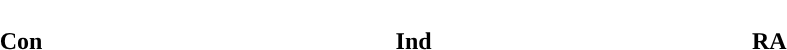<table style="width:60%; text-align:center;">
<tr style="color:white;">
<td style="background:"><strong>30</strong></td>
<td style="background:"><strong>12</strong></td>
<td style="background:"><strong>1</strong></td>
</tr>
<tr>
<td><span><strong>Con</strong></span></td>
<td><span><strong>Ind</strong></span></td>
<td><span><strong>RA</strong></span></td>
</tr>
</table>
